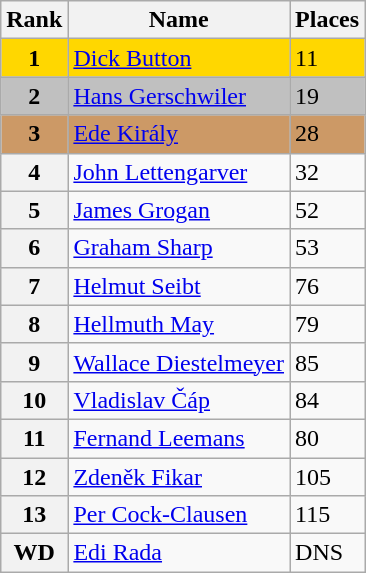<table class="wikitable">
<tr>
<th>Rank</th>
<th>Name</th>
<th>Places</th>
</tr>
<tr bgcolor=gold>
<td align=center><strong>1</strong></td>
<td> <a href='#'>Dick Button</a></td>
<td>11</td>
</tr>
<tr bgcolor=silver>
<td align=center><strong>2</strong></td>
<td> <a href='#'>Hans Gerschwiler</a></td>
<td>19</td>
</tr>
<tr bgcolor=cc9966>
<td align=center><strong>3</strong></td>
<td> <a href='#'>Ede Király</a></td>
<td>28</td>
</tr>
<tr>
<th>4</th>
<td> <a href='#'>John Lettengarver</a></td>
<td>32</td>
</tr>
<tr>
<th>5</th>
<td> <a href='#'>James Grogan</a></td>
<td>52</td>
</tr>
<tr>
<th>6</th>
<td> <a href='#'>Graham Sharp</a></td>
<td>53</td>
</tr>
<tr>
<th>7</th>
<td> <a href='#'>Helmut Seibt</a></td>
<td>76</td>
</tr>
<tr>
<th>8</th>
<td> <a href='#'>Hellmuth May</a></td>
<td>79</td>
</tr>
<tr>
<th>9</th>
<td> <a href='#'>Wallace Diestelmeyer</a></td>
<td>85</td>
</tr>
<tr>
<th>10</th>
<td> <a href='#'>Vladislav Čáp</a></td>
<td>84</td>
</tr>
<tr>
<th>11</th>
<td> <a href='#'>Fernand Leemans</a></td>
<td>80</td>
</tr>
<tr>
<th>12</th>
<td> <a href='#'>Zdeněk Fikar</a></td>
<td>105</td>
</tr>
<tr>
<th>13</th>
<td> <a href='#'>Per Cock-Clausen</a></td>
<td>115</td>
</tr>
<tr>
<th>WD</th>
<td> <a href='#'>Edi Rada</a></td>
<td>DNS</td>
</tr>
</table>
